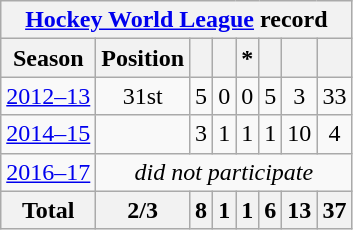<table class="wikitable" style="text-align: center;">
<tr>
<th colspan=9><a href='#'>Hockey World League</a> record</th>
</tr>
<tr>
<th>Season</th>
<th>Position</th>
<th></th>
<th></th>
<th>*</th>
<th></th>
<th></th>
<th></th>
</tr>
<tr>
<td><a href='#'>2012–13</a></td>
<td>31st</td>
<td>5</td>
<td>0</td>
<td>0</td>
<td>5</td>
<td>3</td>
<td>33</td>
</tr>
<tr>
<td><a href='#'>2014–15</a></td>
<td></td>
<td>3</td>
<td>1</td>
<td>1</td>
<td>1</td>
<td>10</td>
<td>4</td>
</tr>
<tr>
<td><a href='#'>2016–17</a></td>
<td colspan=8><em>did not participate</em></td>
</tr>
<tr>
<th>Total</th>
<th>2/3</th>
<th>8</th>
<th>1</th>
<th>1</th>
<th>6</th>
<th>13</th>
<th>37</th>
</tr>
</table>
